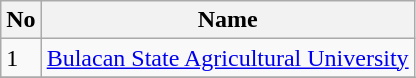<table class="wikitable sortable" style:"text-align: center"|autoNumber=true>
<tr>
<th>No</th>
<th>Name</th>
</tr>
<tr>
<td>1</td>
<td align=left><a href='#'>Bulacan State Agricultural University</a></td>
</tr>
<tr>
</tr>
</table>
